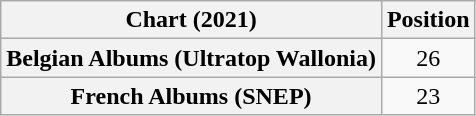<table class="wikitable sortable plainrowheaders" style="text-align:center">
<tr>
<th scope="col">Chart (2021)</th>
<th scope="col">Position</th>
</tr>
<tr>
<th scope="row">Belgian Albums (Ultratop Wallonia)</th>
<td>26</td>
</tr>
<tr>
<th scope="row">French Albums (SNEP)</th>
<td>23</td>
</tr>
</table>
